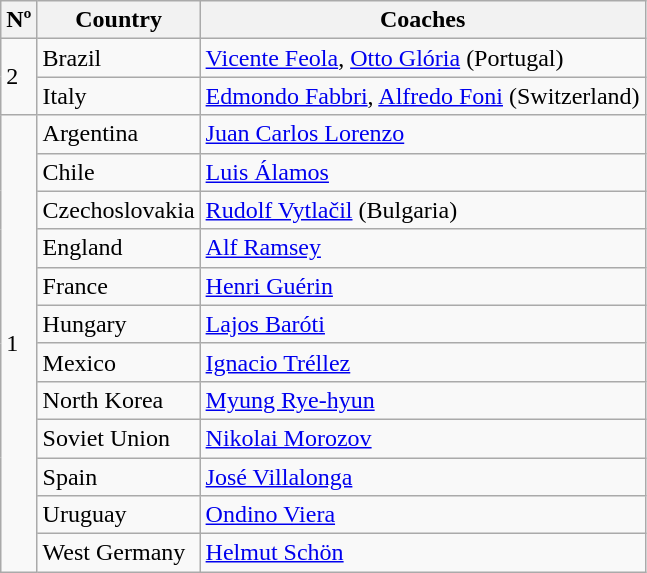<table class="wikitable">
<tr>
<th>Nº</th>
<th>Country</th>
<th>Coaches</th>
</tr>
<tr>
<td rowspan="2">2</td>
<td> Brazil</td>
<td><a href='#'>Vicente Feola</a>, <a href='#'>Otto Glória</a> (Portugal)</td>
</tr>
<tr>
<td> Italy</td>
<td><a href='#'>Edmondo Fabbri</a>, <a href='#'>Alfredo Foni</a> (Switzerland)</td>
</tr>
<tr>
<td rowspan="12">1</td>
<td> Argentina</td>
<td><a href='#'>Juan Carlos Lorenzo</a></td>
</tr>
<tr>
<td> Chile</td>
<td><a href='#'>Luis Álamos</a></td>
</tr>
<tr>
<td> Czechoslovakia</td>
<td><a href='#'>Rudolf Vytlačil</a> (Bulgaria)</td>
</tr>
<tr>
<td> England</td>
<td><a href='#'>Alf Ramsey</a></td>
</tr>
<tr>
<td> France</td>
<td><a href='#'>Henri Guérin</a></td>
</tr>
<tr>
<td> Hungary</td>
<td><a href='#'>Lajos Baróti</a></td>
</tr>
<tr>
<td> Mexico</td>
<td><a href='#'>Ignacio Tréllez</a></td>
</tr>
<tr>
<td> North Korea</td>
<td><a href='#'>Myung Rye-hyun</a></td>
</tr>
<tr>
<td> Soviet Union</td>
<td><a href='#'>Nikolai Morozov</a></td>
</tr>
<tr>
<td> Spain</td>
<td><a href='#'>José Villalonga</a></td>
</tr>
<tr>
<td> Uruguay</td>
<td><a href='#'>Ondino Viera</a></td>
</tr>
<tr>
<td> West Germany</td>
<td><a href='#'>Helmut Schön</a></td>
</tr>
</table>
